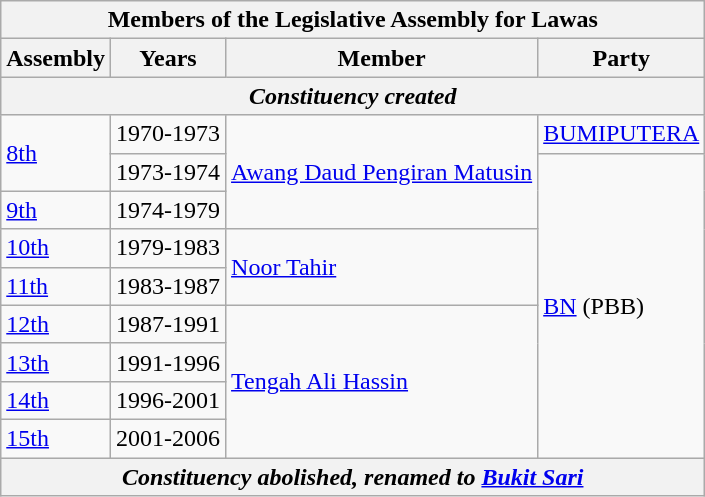<table class=wikitable>
<tr>
<th colspan="4">Members of the Legislative Assembly for Lawas</th>
</tr>
<tr>
<th>Assembly</th>
<th>Years</th>
<th>Member</th>
<th>Party</th>
</tr>
<tr>
<th colspan=4 align=center><em>Constituency created</em></th>
</tr>
<tr>
<td rowspan=2><a href='#'>8th</a></td>
<td>1970-1973</td>
<td rowspan=3><a href='#'>Awang Daud Pengiran Matusin</a></td>
<td><a href='#'>BUMIPUTERA</a></td>
</tr>
<tr>
<td>1973-1974</td>
<td rowspan=8><a href='#'>BN</a> (PBB)</td>
</tr>
<tr>
<td><a href='#'>9th</a></td>
<td>1974-1979</td>
</tr>
<tr>
<td><a href='#'>10th</a></td>
<td>1979-1983</td>
<td rowspan=2><a href='#'>Noor Tahir</a></td>
</tr>
<tr>
<td><a href='#'>11th</a></td>
<td>1983-1987</td>
</tr>
<tr>
<td><a href='#'>12th</a></td>
<td>1987-1991</td>
<td rowspan=4><a href='#'>Tengah Ali Hassin</a></td>
</tr>
<tr>
<td><a href='#'>13th</a></td>
<td>1991-1996</td>
</tr>
<tr>
<td><a href='#'>14th</a></td>
<td>1996-2001</td>
</tr>
<tr>
<td><a href='#'>15th</a></td>
<td>2001-2006</td>
</tr>
<tr>
<th colspan=4 align=center><em>Constituency abolished, renamed to <a href='#'>Bukit Sari</a></em></th>
</tr>
</table>
